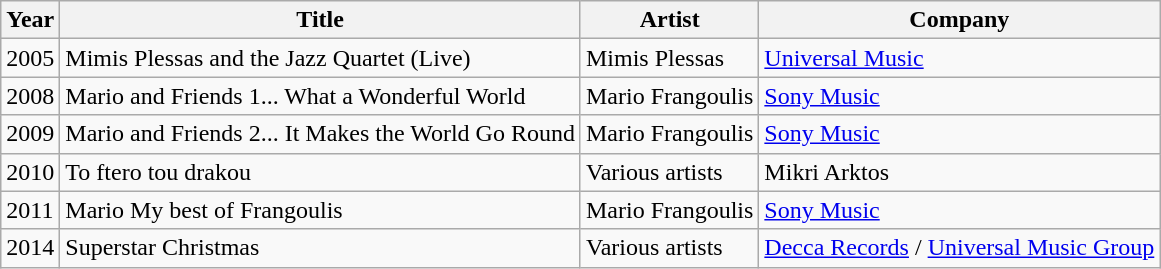<table class="wikitable">
<tr>
<th>Year</th>
<th>Title</th>
<th>Artist</th>
<th>Company</th>
</tr>
<tr>
<td>2005</td>
<td>Mimis Plessas and the Jazz Quartet (Live)</td>
<td>Mimis Plessas</td>
<td><a href='#'>Universal Music</a></td>
</tr>
<tr>
<td>2008</td>
<td>Mario and Friends 1... What a Wonderful World</td>
<td>Mario Frangoulis</td>
<td><a href='#'>Sony Music</a></td>
</tr>
<tr>
<td>2009</td>
<td>Mario and Friends 2... It Makes the World Go Round</td>
<td>Mario Frangoulis</td>
<td><a href='#'>Sony Music</a></td>
</tr>
<tr>
<td>2010</td>
<td>To ftero tou drakou</td>
<td>Various artists</td>
<td>Mikri Arktos</td>
</tr>
<tr>
<td>2011</td>
<td>Mario My best of Frangoulis</td>
<td>Mario Frangoulis</td>
<td><a href='#'>Sony Music</a></td>
</tr>
<tr>
<td>2014</td>
<td>Superstar Christmas</td>
<td>Various artists</td>
<td><a href='#'>Decca Records</a> / <a href='#'>Universal Music Group</a></td>
</tr>
</table>
